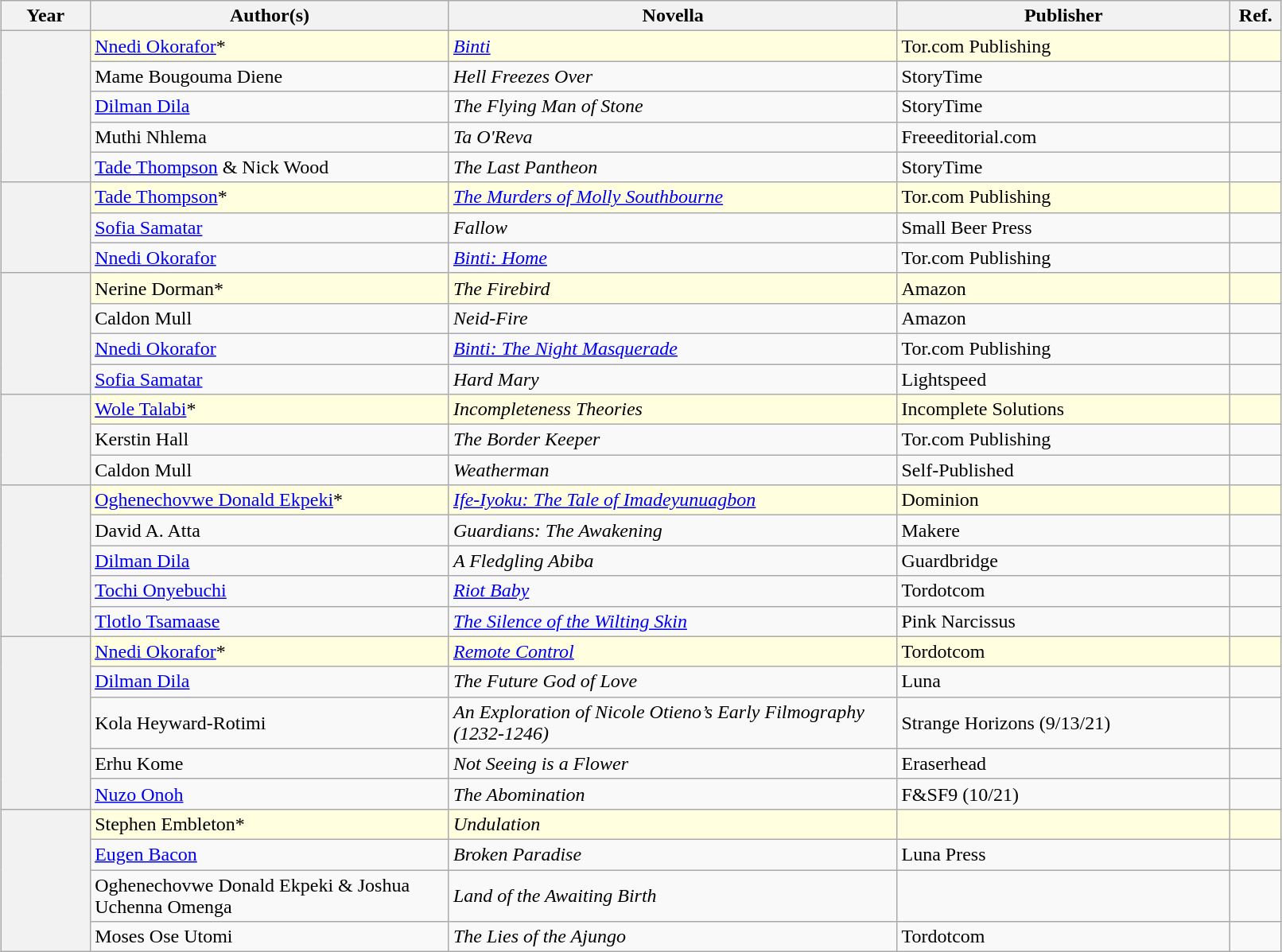<table class="wikitable" style="width:85%; margin:1em auto 1em auto;">
<tr>
<th style="width:7%;" scope="col">Year</th>
<th style="width:28%;" scope="col">Author(s)</th>
<th style="width:35%;" scope="col">Novella</th>
<th style="width:26%;" scope="col">Publisher</th>
<th style="width:4%;" scope="col">Ref.</th>
</tr>
<tr style="background:lightyellow;">
<th scope="row" rowspan="5" style="text-align:center; font-weight:normal;"></th>
<td><a href='#'>Nnedi Okorafor</a>*</td>
<td><em><a href='#'>Binti</a></em></td>
<td>Tor.com Publishing</td>
<td style="text-align:center;"></td>
</tr>
<tr>
<td>Mame Bougouma Diene</td>
<td><em>Hell Freezes Over</em></td>
<td>StoryTime</td>
<td style="text-align:center;"></td>
</tr>
<tr>
<td><a href='#'>Dilman Dila</a></td>
<td><em>The Flying Man of Stone</em></td>
<td>StoryTime</td>
<td style="text-align:center;"></td>
</tr>
<tr>
<td>Muthi Nhlema</td>
<td><em>Ta O'Reva</em></td>
<td>Freeeditorial.com</td>
<td style="text-align:center;"></td>
</tr>
<tr>
<td><a href='#'>Tade Thompson</a> & Nick Wood</td>
<td><em>The Last Pantheon</em></td>
<td>StoryTime</td>
<td style="text-align:center;"></td>
</tr>
<tr style="background:lightyellow;">
<th scope="row" rowspan="3" style="text-align:center; font-weight:normal;"></th>
<td><a href='#'>Tade Thompson</a>*</td>
<td><em><a href='#'>The Murders of Molly Southbourne</a></em></td>
<td>Tor.com Publishing</td>
<td style="text-align:center;"></td>
</tr>
<tr>
<td><a href='#'>Sofia Samatar</a></td>
<td><em>Fallow</em></td>
<td>Small Beer Press</td>
<td style="text-align:center;"></td>
</tr>
<tr>
<td><a href='#'>Nnedi Okorafor</a></td>
<td><em><a href='#'>Binti: Home</a></em></td>
<td>Tor.com Publishing</td>
<td style="text-align:center;"></td>
</tr>
<tr style="background:lightyellow;">
<th scope="row" rowspan="4" style="text-align:center; font-weight:normal;"></th>
<td>Nerine Dorman*</td>
<td><em>The Firebird</em></td>
<td>Amazon</td>
<td style="text-align:center;"></td>
</tr>
<tr>
<td>Caldon Mull</td>
<td><em>Neid-Fire</em></td>
<td>Amazon</td>
<td style="text-align:center;"></td>
</tr>
<tr>
<td><a href='#'>Nnedi Okorafor</a></td>
<td><em><a href='#'>Binti: The Night Masquerade</a></em></td>
<td>Tor.com Publishing</td>
<td style="text-align:center;"></td>
</tr>
<tr>
<td><a href='#'>Sofia Samatar</a></td>
<td><em>Hard Mary</em></td>
<td>Lightspeed</td>
<td style="text-align:center;"></td>
</tr>
<tr style="background:lightyellow;">
<th scope="row" rowspan="3" style="text-align:center; font-weight:normal;"></th>
<td><a href='#'>Wole Talabi</a>*</td>
<td><em>Incompleteness Theories</em></td>
<td>Incomplete Solutions</td>
<td style="text-align:center;"></td>
</tr>
<tr>
<td>Kerstin Hall</td>
<td><em>The Border Keeper</em></td>
<td>Tor.com Publishing</td>
<td style="text-align:center;"></td>
</tr>
<tr>
<td>Caldon Mull</td>
<td><em>Weatherman</em></td>
<td>Self-Published</td>
<td style="text-align:center;"></td>
</tr>
<tr style="background:lightyellow;">
<th scope="row" rowspan="5" style="text-align:center; font-weight:normal;"></th>
<td><a href='#'>Oghenechovwe Donald Ekpeki</a>*</td>
<td><em><a href='#'>Ife-Iyoku: The Tale of Imadeyunuagbon</a></em></td>
<td>Dominion</td>
<td style="text-align:center;"></td>
</tr>
<tr>
<td>David A. Atta</td>
<td><em>Guardians: The Awakening</em></td>
<td>Makere</td>
<td style="text-align:center;"></td>
</tr>
<tr>
<td><a href='#'>Dilman Dila</a></td>
<td><em>A Fledgling Abiba</em></td>
<td>Guardbridge</td>
<td style="text-align:center;"></td>
</tr>
<tr>
<td><a href='#'>Tochi Onyebuchi</a></td>
<td><em><a href='#'>Riot Baby</a></em></td>
<td>Tordotcom</td>
<td style="text-align:center;"></td>
</tr>
<tr>
<td><a href='#'>Tlotlo Tsamaase</a></td>
<td><em><a href='#'>The Silence of the Wilting Skin</a></em></td>
<td>Pink Narcissus</td>
<td style="text-align:center;"></td>
</tr>
<tr style="background:lightyellow;">
<th scope="row" rowspan="5" style="text-align:center; font-weight:normal;"></th>
<td><a href='#'>Nnedi Okorafor</a>*</td>
<td><em><a href='#'>Remote Control</a></em></td>
<td>Tordotcom</td>
<td style="text-align:center;"></td>
</tr>
<tr>
<td><a href='#'>Dilman Dila</a></td>
<td><em>The Future God of Love</em></td>
<td>Luna</td>
<td style="text-align:center;"></td>
</tr>
<tr>
<td>Kola Heyward-Rotimi</td>
<td><em>An Exploration of Nicole Otieno’s Early Filmography (1232-1246)</em></td>
<td>Strange Horizons (9/13/21)</td>
<td style="text-align:center;"></td>
</tr>
<tr>
<td>Erhu Kome</td>
<td><em>Not Seeing is a Flower</em></td>
<td>Eraserhead</td>
<td style="text-align:center;"></td>
</tr>
<tr>
<td><a href='#'>Nuzo Onoh</a></td>
<td><em>The Abomination</em></td>
<td>F&SF9 (10/21)</td>
<td style="text-align:center;"></td>
</tr>
<tr style="background:lightyellow;">
<th scope="row" rowspan="5" style="text-align:center; font-weight:normal;"></th>
<td>Stephen Embleton*</td>
<td><em>Undulation</em></td>
<td></td>
<td style="text-align:center;"></td>
</tr>
<tr>
<td><a href='#'>Eugen Bacon</a></td>
<td><em>Broken Paradise</em></td>
<td>Luna Press</td>
<td style="text-align:center;"></td>
</tr>
<tr>
<td>Oghenechovwe Donald Ekpeki & Joshua Uchenna Omenga</td>
<td><em>Land of the Awaiting Birth</em></td>
<td></td>
<td style="text-align:center;"></td>
</tr>
<tr>
<td>Moses Ose Utomi</td>
<td><em>The Lies of the Ajungo</em></td>
<td>Tordotcom</td>
<td style="text-align:center;"></td>
</tr>
</table>
